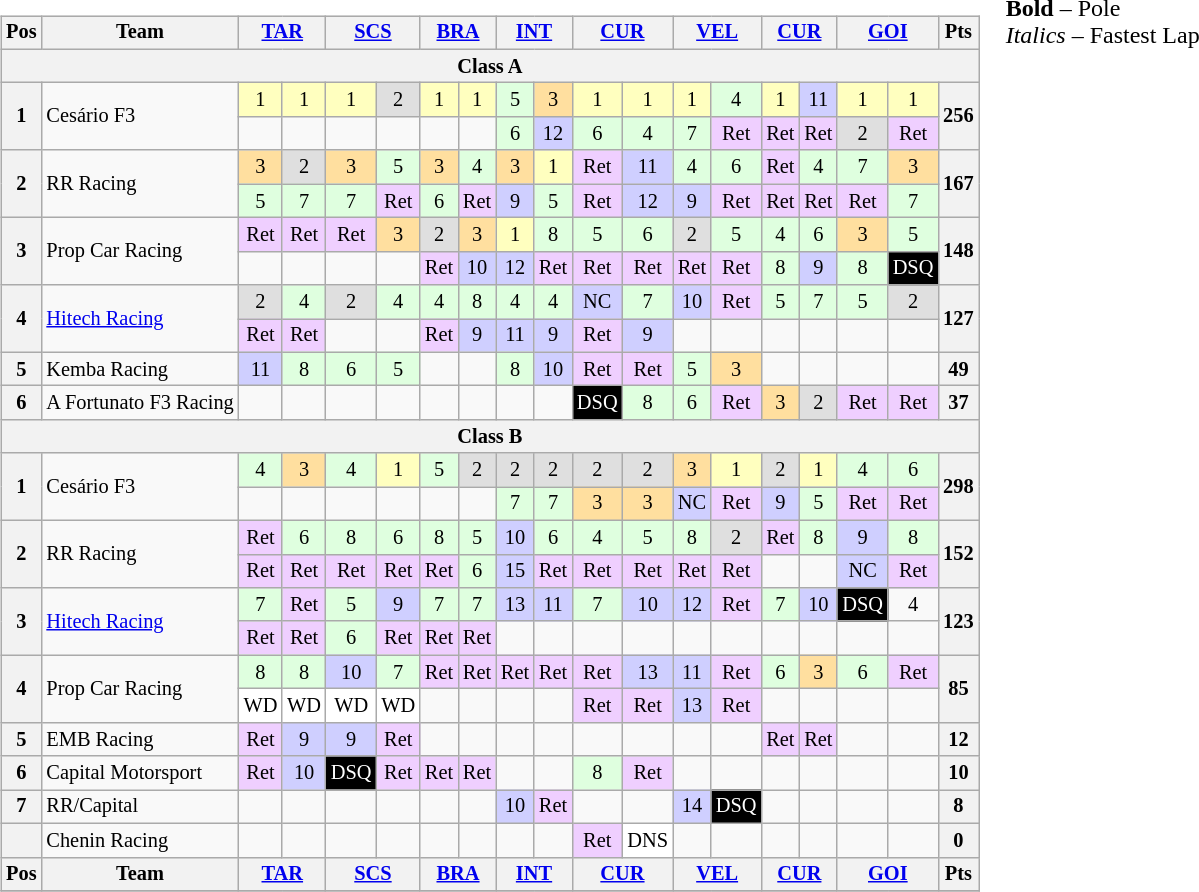<table>
<tr>
<td valign="top"><br><table align="left"| class="wikitable" style="font-size: 85%; text-align: center">
<tr valign="top">
<th valign="middle">Pos</th>
<th valign="middle">Team</th>
<th colspan=2><a href='#'>TAR</a></th>
<th colspan=2><a href='#'>SCS</a></th>
<th colspan=2><a href='#'>BRA</a></th>
<th colspan=2><a href='#'>INT</a></th>
<th colspan=2><a href='#'>CUR</a></th>
<th colspan=2><a href='#'>VEL</a></th>
<th colspan=2><a href='#'>CUR</a></th>
<th colspan=2><a href='#'>GOI</a></th>
<th valign="middle">Pts</th>
</tr>
<tr>
<th colspan=19>Class A</th>
</tr>
<tr>
<th rowspan=2>1</th>
<td rowspan=2 align="left"> Cesário F3</td>
<td style="background:#FFFFBF;">1</td>
<td style="background:#FFFFBF;">1</td>
<td style="background:#FFFFBF;">1</td>
<td style="background:#DFDFDF;">2</td>
<td style="background:#FFFFBF;">1</td>
<td style="background:#FFFFBF;">1</td>
<td style="background:#DFFFDF;">5</td>
<td style="background:#FFDF9F;">3</td>
<td style="background:#FFFFBF;">1</td>
<td style="background:#FFFFBF;">1</td>
<td style="background:#FFFFBF;">1</td>
<td style="background:#DFFFDF;">4</td>
<td style="background:#FFFFBF;">1</td>
<td style="background:#cfcfff;">11</td>
<td style="background:#FFFFBF;">1</td>
<td style="background:#FFFFBF;">1</td>
<th rowspan=2>256</th>
</tr>
<tr>
<td></td>
<td></td>
<td></td>
<td></td>
<td></td>
<td></td>
<td style="background:#DFFFDF;">6</td>
<td style="background:#cfcfff;">12</td>
<td style="background:#DFFFDF;">6</td>
<td style="background:#DFFFDF;">4</td>
<td style="background:#DFFFDF;">7</td>
<td style="background:#efcfff;">Ret</td>
<td style="background:#efcfff;">Ret</td>
<td style="background:#efcfff;">Ret</td>
<td style="background:#DFDFDF;">2</td>
<td style="background:#efcfff;">Ret</td>
</tr>
<tr>
<th rowspan=2>2</th>
<td rowspan=2 align="left"> RR Racing</td>
<td style="background:#FFDF9F;">3</td>
<td style="background:#DFDFDF;">2</td>
<td style="background:#FFDF9F;">3</td>
<td style="background:#DFFFDF;">5</td>
<td style="background:#FFDF9F;">3</td>
<td style="background:#DFFFDF;">4</td>
<td style="background:#FFDF9F;">3</td>
<td style="background:#FFFFBF;">1</td>
<td style="background:#efcfff;">Ret</td>
<td style="background:#cfcfff;">11</td>
<td style="background:#DFFFDF;">4</td>
<td style="background:#DFFFDF;">6</td>
<td style="background:#efcfff;">Ret</td>
<td style="background:#DFFFDF;">4</td>
<td style="background:#DFFFDF;">7</td>
<td style="background:#FFDF9F;">3</td>
<th rowspan=2>167</th>
</tr>
<tr>
<td style="background:#DFFFDF;">5</td>
<td style="background:#DFFFDF;">7</td>
<td style="background:#DFFFDF;">7</td>
<td style="background:#efcfff;">Ret</td>
<td style="background:#DFFFDF;">6</td>
<td style="background:#efcfff;">Ret</td>
<td style="background:#cfcfff;">9</td>
<td style="background:#DFFFDF;">5</td>
<td style="background:#efcfff;">Ret</td>
<td style="background:#cfcfff;">12</td>
<td style="background:#cfcfff;">9</td>
<td style="background:#efcfff;">Ret</td>
<td style="background:#efcfff;">Ret</td>
<td style="background:#efcfff;">Ret</td>
<td style="background:#efcfff;">Ret</td>
<td style="background:#DFFFDF;">7</td>
</tr>
<tr>
<th rowspan=2>3</th>
<td rowspan=2 align="left"> Prop Car Racing</td>
<td style="background:#efcfff;">Ret</td>
<td style="background:#efcfff;">Ret</td>
<td style="background:#efcfff;">Ret</td>
<td style="background:#FFDF9F;">3</td>
<td style="background:#DFDFDF;">2</td>
<td style="background:#FFDF9F;">3</td>
<td style="background:#FFFFBF;">1</td>
<td style="background:#DFFFDF;">8</td>
<td style="background:#DFFFDF;">5</td>
<td style="background:#DFFFDF;">6</td>
<td style="background:#DFDFDF;">2</td>
<td style="background:#DFFFDF;">5</td>
<td style="background:#DFFFDF;">4</td>
<td style="background:#DFFFDF;">6</td>
<td style="background:#FFDF9F;">3</td>
<td style="background:#DFFFDF;">5</td>
<th rowspan=2>148</th>
</tr>
<tr>
<td></td>
<td></td>
<td></td>
<td></td>
<td style="background:#efcfff;">Ret</td>
<td style="background:#cfcfff;">10</td>
<td style="background:#cfcfff;">12</td>
<td style="background:#efcfff;">Ret</td>
<td style="background:#efcfff;">Ret</td>
<td style="background:#efcfff;">Ret</td>
<td style="background:#efcfff;">Ret</td>
<td style="background:#efcfff;">Ret</td>
<td style="background:#DFFFDF;">8</td>
<td style="background:#cfcfff;">9</td>
<td style="background:#DFFFDF;">8</td>
<td style="background:black; color:white;">DSQ</td>
</tr>
<tr>
<th rowspan=2>4</th>
<td rowspan=2 align="left"> <a href='#'>Hitech Racing</a></td>
<td style="background:#DFDFDF;">2</td>
<td style="background:#DFFFDF;">4</td>
<td style="background:#DFDFDF;">2</td>
<td style="background:#DFFFDF;">4</td>
<td style="background:#DFFFDF;">4</td>
<td style="background:#DFFFDF;">8</td>
<td style="background:#DFFFDF;">4</td>
<td style="background:#DFFFDF;">4</td>
<td style="background:#cfcfff;">NC</td>
<td style="background:#DFFFDF;">7</td>
<td style="background:#cfcfff;">10</td>
<td style="background:#efcfff;">Ret</td>
<td style="background:#DFFFDF;">5</td>
<td style="background:#DFFFDF;">7</td>
<td style="background:#DFFFDF;">5</td>
<td style="background:#DFDFDF;">2</td>
<th rowspan=2>127</th>
</tr>
<tr>
<td style="background:#efcfff;">Ret</td>
<td style="background:#efcfff;">Ret</td>
<td></td>
<td></td>
<td style="background:#efcfff;">Ret</td>
<td style="background:#cfcfff;">9</td>
<td style="background:#cfcfff;">11</td>
<td style="background:#cfcfff;">9</td>
<td style="background:#efcfff;">Ret</td>
<td style="background:#cfcfff;">9</td>
<td></td>
<td></td>
<td></td>
<td></td>
<td></td>
<td></td>
</tr>
<tr>
<th>5</th>
<td align="left"> Kemba Racing</td>
<td style="background:#cfcfff;">11</td>
<td style="background:#DFFFDF;">8</td>
<td style="background:#DFFFDF;">6</td>
<td style="background:#DFFFDF;">5</td>
<td></td>
<td></td>
<td style="background:#DFFFDF;">8</td>
<td style="background:#cfcfff;">10</td>
<td style="background:#efcfff;">Ret</td>
<td style="background:#efcfff;">Ret</td>
<td style="background:#DFFFDF;">5</td>
<td style="background:#FFDF9F;">3</td>
<td></td>
<td></td>
<td></td>
<td></td>
<th>49</th>
</tr>
<tr>
<th>6</th>
<td align="left"> A Fortunato F3 Racing</td>
<td></td>
<td></td>
<td></td>
<td></td>
<td></td>
<td></td>
<td></td>
<td></td>
<td style="background:black; color:white;">DSQ</td>
<td style="background:#DFFFDF;">8</td>
<td style="background:#DFFFDF;">6</td>
<td style="background:#efcfff;">Ret</td>
<td style="background:#FFDF9F;">3</td>
<td style="background:#DFDFDF;">2</td>
<td style="background:#efcfff;">Ret</td>
<td style="background:#efcfff;">Ret</td>
<th>37</th>
</tr>
<tr>
<th colspan=19>Class B</th>
</tr>
<tr>
<th rowspan=2>1</th>
<td rowspan=2 align="left"> Cesário F3</td>
<td style="background:#DFFFDF;">4</td>
<td style="background:#FFDF9F;">3</td>
<td style="background:#DFFFDF;">4</td>
<td style="background:#FFFFBF;">1</td>
<td style="background:#DFFFDF;">5</td>
<td style="background:#DFDFDF;">2</td>
<td style="background:#DFDFDF;">2</td>
<td style="background:#DFDFDF;">2</td>
<td style="background:#DFDFDF;">2</td>
<td style="background:#DFDFDF;">2</td>
<td style="background:#FFDF9F;">3</td>
<td style="background:#FFFFBF;">1</td>
<td style="background:#DFDFDF;">2</td>
<td style="background:#FFFFBF;">1</td>
<td style="background:#DFFFDF;">4</td>
<td style="background:#DFFFDF;">6</td>
<th rowspan=2>298</th>
</tr>
<tr>
<td></td>
<td></td>
<td></td>
<td></td>
<td></td>
<td></td>
<td style="background:#DFFFDF;">7</td>
<td style="background:#DFFFDF;">7</td>
<td style="background:#FFDF9F;">3</td>
<td style="background:#FFDF9F;">3</td>
<td style="background:#cfcfff;">NC</td>
<td style="background:#efcfff;">Ret</td>
<td style="background:#cfcfff;">9</td>
<td style="background:#DFFFDF;">5</td>
<td style="background:#efcfff;">Ret</td>
<td style="background:#efcfff;">Ret</td>
</tr>
<tr>
<th rowspan=2>2</th>
<td rowspan=2 align="left"> RR Racing</td>
<td style="background:#efcfff;">Ret</td>
<td style="background:#DFFFDF;">6</td>
<td style="background:#DFFFDF;">8</td>
<td style="background:#DFFFDF;">6</td>
<td style="background:#DFFFDF;">8</td>
<td style="background:#DFFFDF;">5</td>
<td style="background:#cfcfff;">10</td>
<td style="background:#DFFFDF;">6</td>
<td style="background:#DFFFDF;">4</td>
<td style="background:#DFFFDF;">5</td>
<td style="background:#DFFFDF;">8</td>
<td style="background:#DFDFDF;">2</td>
<td style="background:#efcfff;">Ret</td>
<td style="background:#DFFFDF;">8</td>
<td style="background:#cfcfff;">9</td>
<td style="background:#DFFFDF;">8</td>
<th rowspan=2>152</th>
</tr>
<tr>
<td style="background:#efcfff;">Ret</td>
<td style="background:#efcfff;">Ret</td>
<td style="background:#efcfff;">Ret</td>
<td style="background:#efcfff;">Ret</td>
<td style="background:#efcfff;">Ret</td>
<td style="background:#DFFFDF;">6</td>
<td style="background:#cfcfff;">15</td>
<td style="background:#efcfff;">Ret</td>
<td style="background:#efcfff;">Ret</td>
<td style="background:#efcfff;">Ret</td>
<td style="background:#efcfff;">Ret</td>
<td style="background:#efcfff;">Ret</td>
<td></td>
<td></td>
<td style="background:#cfcfff;">NC</td>
<td style="background:#efcfff;">Ret</td>
</tr>
<tr>
<th rowspan=2>3</th>
<td rowspan=2 align="left"> <a href='#'>Hitech Racing</a></td>
<td style="background:#DFFFDF;">7</td>
<td style="background:#efcfff;">Ret</td>
<td style="background:#DFFFDF;">5</td>
<td style="background:#cfcfff;">9</td>
<td style="background:#DFFFDF;">7</td>
<td style="background:#DFFFDF;">7</td>
<td style="background:#cfcfff;">13</td>
<td style="background:#cfcfff;">11</td>
<td style="background:#DFFFDF;">7</td>
<td style="background:#cfcfff;">10</td>
<td style="background:#cfcfff;">12</td>
<td style="background:#efcfff;">Ret</td>
<td style="background:#DFFFDF;">7</td>
<td style="background:#cfcfff;">10</td>
<td style="background:black; color:white;">DSQ</td>
<td style="background:#;">4</td>
<th rowspan=2>123</th>
</tr>
<tr>
<td style="background:#efcfff;">Ret</td>
<td style="background:#efcfff;">Ret</td>
<td style="background:#DFFFDF;">6</td>
<td style="background:#efcfff;">Ret</td>
<td style="background:#efcfff;">Ret</td>
<td style="background:#efcfff;">Ret</td>
<td></td>
<td></td>
<td></td>
<td></td>
<td></td>
<td></td>
<td></td>
<td></td>
<td></td>
<td></td>
</tr>
<tr>
<th rowspan=2>4</th>
<td rowspan=2 align="left"> Prop Car Racing</td>
<td style="background:#DFFFDF;">8</td>
<td style="background:#DFFFDF;">8</td>
<td style="background:#cfcfff;">10</td>
<td style="background:#DFFFDF;">7</td>
<td style="background:#efcfff;">Ret</td>
<td style="background:#efcfff;">Ret</td>
<td style="background:#efcfff;">Ret</td>
<td style="background:#efcfff;">Ret</td>
<td style="background:#efcfff;">Ret</td>
<td style="background:#cfcfff;">13</td>
<td style="background:#cfcfff;">11</td>
<td style="background:#efcfff;">Ret</td>
<td style="background:#DFFFDF;">6</td>
<td style="background:#FFDF9F;">3</td>
<td style="background:#DFFFDF;">6</td>
<td style="background:#efcfff;">Ret</td>
<th rowspan=2>85</th>
</tr>
<tr>
<td style="background:#FFFFFF;">WD</td>
<td style="background:#FFFFFF;">WD</td>
<td style="background:#FFFFFF;">WD</td>
<td style="background:#FFFFFF;">WD</td>
<td></td>
<td></td>
<td></td>
<td></td>
<td style="background:#efcfff;">Ret</td>
<td style="background:#efcfff;">Ret</td>
<td style="background:#cfcfff;">13</td>
<td style="background:#efcfff;">Ret</td>
<td></td>
<td></td>
<td></td>
<td></td>
</tr>
<tr>
<th>5</th>
<td align="left"> EMB Racing</td>
<td style="background:#efcfff;">Ret</td>
<td style="background:#cfcfff;">9</td>
<td style="background:#cfcfff;">9</td>
<td style="background:#efcfff;">Ret</td>
<td></td>
<td></td>
<td></td>
<td></td>
<td></td>
<td></td>
<td></td>
<td></td>
<td style="background:#efcfff;">Ret</td>
<td style="background:#efcfff;">Ret</td>
<td></td>
<td></td>
<th>12</th>
</tr>
<tr>
<th>6</th>
<td align="left"> Capital Motorsport</td>
<td style="background:#efcfff;">Ret</td>
<td style="background:#cfcfff;">10</td>
<td style="background:black; color:white;">DSQ</td>
<td style="background:#efcfff;">Ret</td>
<td style="background:#efcfff;">Ret</td>
<td style="background:#efcfff;">Ret</td>
<td></td>
<td></td>
<td style="background:#DFFFDF;">8</td>
<td style="background:#efcfff;">Ret</td>
<td></td>
<td></td>
<td></td>
<td></td>
<td></td>
<td></td>
<th>10</th>
</tr>
<tr>
<th>7</th>
<td align="left"> RR/Capital</td>
<td></td>
<td></td>
<td></td>
<td></td>
<td></td>
<td></td>
<td style="background:#cfcfff;">10</td>
<td style="background:#efcfff;">Ret</td>
<td></td>
<td></td>
<td style="background:#cfcfff;">14</td>
<td style="background:black; color:white;">DSQ</td>
<td></td>
<td></td>
<td></td>
<td></td>
<th>8</th>
</tr>
<tr>
<th></th>
<td align="left"> Chenin Racing</td>
<td></td>
<td></td>
<td></td>
<td></td>
<td></td>
<td></td>
<td></td>
<td></td>
<td style="background:#efcfff;">Ret</td>
<td style="background:#FFFFFF;">DNS</td>
<td></td>
<td></td>
<td></td>
<td></td>
<td></td>
<td></td>
<th>0</th>
</tr>
<tr valign="top">
<th valign="middle">Pos</th>
<th valign="middle">Team</th>
<th colspan=2><a href='#'>TAR</a></th>
<th colspan=2><a href='#'>SCS</a></th>
<th colspan=2><a href='#'>BRA</a></th>
<th colspan=2><a href='#'>INT</a></th>
<th colspan=2><a href='#'>CUR</a></th>
<th colspan=2><a href='#'>VEL</a></th>
<th colspan=2><a href='#'>CUR</a></th>
<th colspan=2><a href='#'>GOI</a></th>
<th valign="middle">Pts</th>
</tr>
<tr>
</tr>
</table>
</td>
<td valign="top"><br>
<span><strong>Bold</strong> – Pole<br>
<em>Italics</em> – Fastest Lap</span></td>
</tr>
</table>
